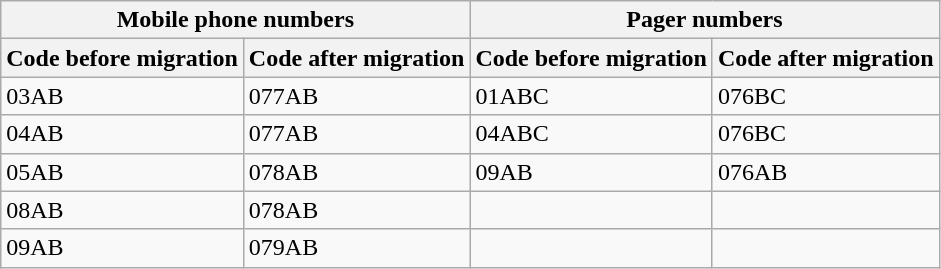<table class="wikitable" style="margin-left: 1.5em;">
<tr>
<th colspan="2">Mobile phone numbers</th>
<th colspan="2">Pager numbers</th>
</tr>
<tr>
<th scope="col">Code before migration</th>
<th scope="col">Code after migration</th>
<th scope="col">Code before migration</th>
<th scope="col">Code after migration</th>
</tr>
<tr>
<td>03AB</td>
<td>077AB</td>
<td>01ABC</td>
<td>076BC</td>
</tr>
<tr>
<td>04AB</td>
<td>077AB</td>
<td>04ABC</td>
<td>076BC</td>
</tr>
<tr>
<td>05AB</td>
<td>078AB</td>
<td>09AB</td>
<td>076AB</td>
</tr>
<tr>
<td>08AB</td>
<td>078AB</td>
<td></td>
<td></td>
</tr>
<tr>
<td>09AB</td>
<td>079AB</td>
<td></td>
<td></td>
</tr>
</table>
